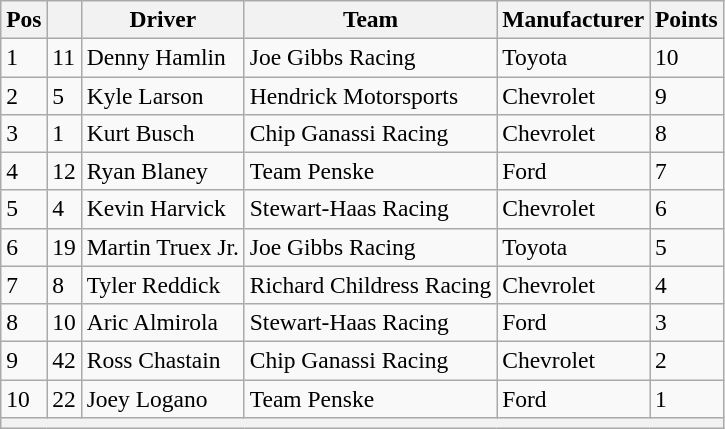<table class="wikitable" style="font-size:98%">
<tr>
<th>Pos</th>
<th></th>
<th>Driver</th>
<th>Team</th>
<th>Manufacturer</th>
<th>Points</th>
</tr>
<tr>
<td>1</td>
<td>11</td>
<td>Denny Hamlin</td>
<td>Joe Gibbs Racing</td>
<td>Toyota</td>
<td>10</td>
</tr>
<tr>
<td>2</td>
<td>5</td>
<td>Kyle Larson</td>
<td>Hendrick Motorsports</td>
<td>Chevrolet</td>
<td>9</td>
</tr>
<tr>
<td>3</td>
<td>1</td>
<td>Kurt Busch</td>
<td>Chip Ganassi Racing</td>
<td>Chevrolet</td>
<td>8</td>
</tr>
<tr>
<td>4</td>
<td>12</td>
<td>Ryan Blaney</td>
<td>Team Penske</td>
<td>Ford</td>
<td>7</td>
</tr>
<tr>
<td>5</td>
<td>4</td>
<td>Kevin Harvick</td>
<td>Stewart-Haas Racing</td>
<td>Chevrolet</td>
<td>6</td>
</tr>
<tr>
<td>6</td>
<td>19</td>
<td>Martin Truex Jr.</td>
<td>Joe Gibbs Racing</td>
<td>Toyota</td>
<td>5</td>
</tr>
<tr>
<td>7</td>
<td>8</td>
<td>Tyler Reddick</td>
<td>Richard Childress Racing</td>
<td>Chevrolet</td>
<td>4</td>
</tr>
<tr>
<td>8</td>
<td>10</td>
<td>Aric Almirola</td>
<td>Stewart-Haas Racing</td>
<td>Ford</td>
<td>3</td>
</tr>
<tr>
<td>9</td>
<td>42</td>
<td>Ross Chastain</td>
<td>Chip Ganassi Racing</td>
<td>Chevrolet</td>
<td>2</td>
</tr>
<tr>
<td>10</td>
<td>22</td>
<td>Joey Logano</td>
<td>Team Penske</td>
<td>Ford</td>
<td>1</td>
</tr>
<tr>
<th colspan="6"></th>
</tr>
</table>
